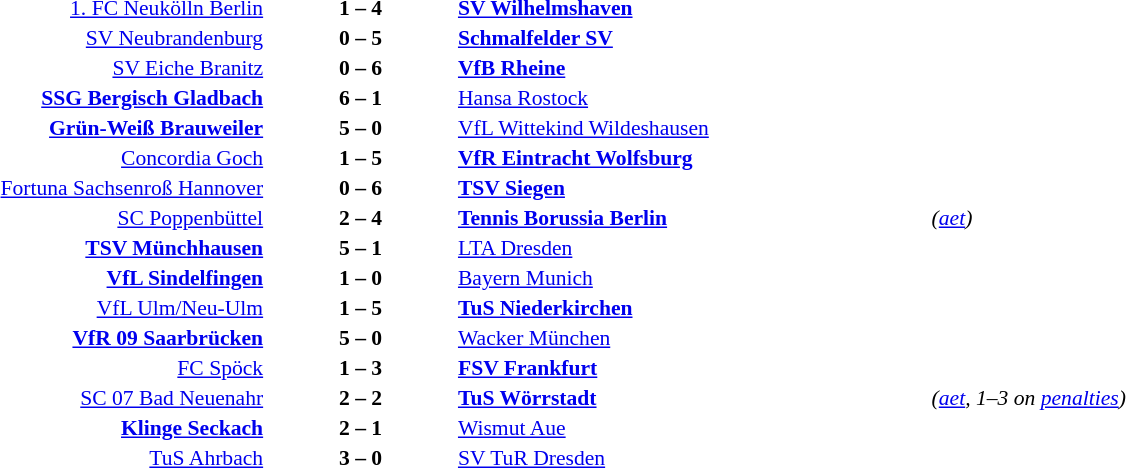<table width=100% cellspacing=1>
<tr>
<th width=25%></th>
<th width=10%></th>
<th width=25%></th>
<th></th>
</tr>
<tr style=font-size:90%>
<td align=right><a href='#'>1. FC Neukölln Berlin</a></td>
<td align=center><strong>1 – 4</strong></td>
<td><strong><a href='#'>SV Wilhelmshaven</a></strong></td>
</tr>
<tr style=font-size:90%>
<td align=right><a href='#'>SV Neubrandenburg</a></td>
<td align=center><strong>0 – 5</strong></td>
<td><strong><a href='#'>Schmalfelder SV</a></strong></td>
</tr>
<tr style=font-size:90%>
<td align=right><a href='#'>SV Eiche Branitz</a></td>
<td align=center><strong>0 – 6</strong></td>
<td><strong><a href='#'>VfB Rheine</a></strong></td>
</tr>
<tr style=font-size:90%>
<td align=right><strong><a href='#'>SSG Bergisch Gladbach</a></strong></td>
<td align=center><strong>6 – 1</strong></td>
<td><a href='#'>Hansa Rostock</a></td>
</tr>
<tr style=font-size:90%>
<td align=right><strong><a href='#'>Grün-Weiß Brauweiler</a></strong></td>
<td align=center><strong>5 – 0</strong></td>
<td><a href='#'>VfL Wittekind Wildeshausen</a></td>
</tr>
<tr style=font-size:90%>
<td align=right><a href='#'>Concordia Goch</a></td>
<td align=center><strong>1 – 5</strong></td>
<td><strong><a href='#'>VfR Eintracht Wolfsburg</a></strong></td>
</tr>
<tr style=font-size:90%>
<td align=right><a href='#'>Fortuna Sachsenroß Hannover</a></td>
<td align=center><strong>0 – 6</strong></td>
<td><strong><a href='#'>TSV Siegen</a></strong></td>
</tr>
<tr style=font-size:90%>
<td align=right><a href='#'>SC Poppenbüttel</a></td>
<td align=center><strong>2 – 4</strong></td>
<td><strong><a href='#'>Tennis Borussia Berlin</a></strong></td>
<td><em>(<a href='#'>aet</a>)</em></td>
</tr>
<tr style=font-size:90%>
<td align=right><strong><a href='#'>TSV Münchhausen</a></strong></td>
<td align=center><strong>5 – 1</strong></td>
<td><a href='#'>LTA Dresden</a></td>
</tr>
<tr style=font-size:90%>
<td align=right><strong><a href='#'>VfL Sindelfingen</a></strong></td>
<td align=center><strong>1 – 0</strong></td>
<td><a href='#'>Bayern Munich</a></td>
</tr>
<tr style=font-size:90%>
<td align=right><a href='#'>VfL Ulm/Neu-Ulm</a></td>
<td align=center><strong>1 – 5</strong></td>
<td><strong><a href='#'>TuS Niederkirchen</a></strong></td>
</tr>
<tr style=font-size:90%>
<td align=right><strong><a href='#'>VfR 09 Saarbrücken</a></strong></td>
<td align=center><strong>5 – 0</strong></td>
<td><a href='#'>Wacker München</a></td>
</tr>
<tr style=font-size:90%>
<td align=right><a href='#'>FC Spöck</a></td>
<td align=center><strong>1 – 3</strong></td>
<td><strong><a href='#'>FSV Frankfurt</a></strong></td>
</tr>
<tr style=font-size:90%>
<td align=right><a href='#'>SC 07 Bad Neuenahr</a></td>
<td align=center><strong>2 – 2</strong></td>
<td><strong><a href='#'>TuS Wörrstadt</a></strong></td>
<td><em>(<a href='#'>aet</a>, 1–3 on <a href='#'>penalties</a>)</em></td>
</tr>
<tr style=font-size:90%>
<td align=right><strong><a href='#'>Klinge Seckach</a></strong></td>
<td align=center><strong>2 – 1</strong></td>
<td><a href='#'>Wismut Aue</a></td>
</tr>
<tr style=font-size:90%>
<td align=right><a href='#'>TuS Ahrbach</a></td>
<td align=center><strong>3 – 0</strong></td>
<td><a href='#'>SV TuR Dresden</a></td>
</tr>
</table>
